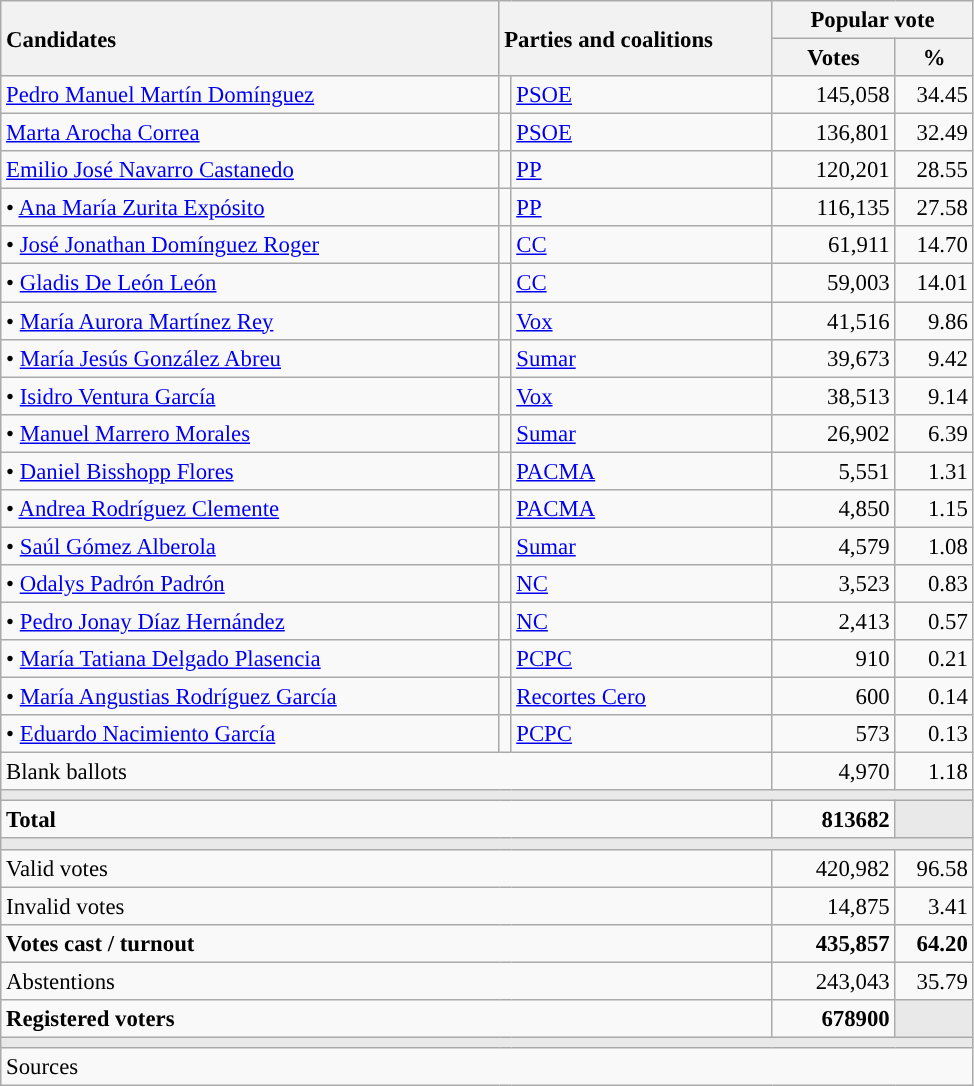<table class="wikitable" style="text-align:right; font-size:95%;">
<tr>
<th style="text-align:left;" rowspan="2" width="325">Candidates</th>
<th style="text-align:left;" rowspan="2" colspan="2" width="175">Parties and coalitions</th>
<th colspan="2">Popular vote</th>
</tr>
<tr>
<th width="75">Votes</th>
<th width="45">%</th>
</tr>
<tr>
<td align="left"> <a href='#'>Pedro Manuel Martín Domínguez</a></td>
<td width="1" style="color:inherit;background:"></td>
<td align="left"><a href='#'>PSOE</a></td>
<td>145,058</td>
<td>34.45</td>
</tr>
<tr>
<td align="left"> <a href='#'>Marta Arocha Correa</a></td>
<td width="1" style="color:inherit;background:"></td>
<td align="left"><a href='#'>PSOE</a></td>
<td>136,801</td>
<td>32.49</td>
</tr>
<tr>
<td align="left"> <a href='#'>Emilio José Navarro Castanedo</a></td>
<td width="1" style="color:inherit;background:"></td>
<td align="left"><a href='#'>PP</a></td>
<td>120,201</td>
<td>28.55</td>
</tr>
<tr>
<td align="left">• <a href='#'>Ana María Zurita Expósito</a></td>
<td width="1" style="color:inherit;background:"></td>
<td align="left"><a href='#'>PP</a></td>
<td>116,135</td>
<td>27.58</td>
</tr>
<tr>
<td align="left">• <a href='#'>José Jonathan Domínguez Roger</a></td>
<td width="1" style="color:inherit;background:"></td>
<td align="left"><a href='#'>CC</a></td>
<td>61,911</td>
<td>14.70</td>
</tr>
<tr>
<td align="left">• <a href='#'>Gladis De León León</a></td>
<td width="1" style="color:inherit;background:"></td>
<td align="left"><a href='#'>CC</a></td>
<td>59,003</td>
<td>14.01</td>
</tr>
<tr>
<td align="left">• <a href='#'>María Aurora Martínez Rey</a></td>
<td width="1" style="color:inherit;background:"></td>
<td align="left"><a href='#'>Vox</a></td>
<td>41,516</td>
<td>9.86</td>
</tr>
<tr>
<td align="left">• <a href='#'>María Jesús González Abreu</a></td>
<td width="1" style="color:inherit;background:"></td>
<td align="left"><a href='#'>Sumar</a></td>
<td>39,673</td>
<td>9.42</td>
</tr>
<tr>
<td align="left">• <a href='#'>Isidro Ventura García</a></td>
<td width="1" style="color:inherit;background:"></td>
<td align="left"><a href='#'>Vox</a></td>
<td>38,513</td>
<td>9.14</td>
</tr>
<tr>
<td align="left">• <a href='#'>Manuel Marrero Morales</a></td>
<td width="1" style="color:inherit;background:"></td>
<td align="left"><a href='#'>Sumar</a></td>
<td>26,902</td>
<td>6.39</td>
</tr>
<tr>
<td align="left">• <a href='#'>Daniel Bisshopp Flores</a></td>
<td width="1" style="color:inherit;background:"></td>
<td align="left"><a href='#'>PACMA</a></td>
<td>5,551</td>
<td>1.31</td>
</tr>
<tr>
<td align="left">• <a href='#'>Andrea Rodríguez Clemente</a></td>
<td width="1" style="color:inherit;background:"></td>
<td align="left"><a href='#'>PACMA</a></td>
<td>4,850</td>
<td>1.15</td>
</tr>
<tr>
<td align="left">• <a href='#'>Saúl Gómez Alberola</a></td>
<td width="1" style="color:inherit;background:"></td>
<td align="left"><a href='#'>Sumar</a></td>
<td>4,579</td>
<td>1.08</td>
</tr>
<tr>
<td align="left">• <a href='#'>Odalys Padrón Padrón</a></td>
<td width="1" style="color:inherit;background:"></td>
<td align="left"><a href='#'>NC</a></td>
<td>3,523</td>
<td>0.83</td>
</tr>
<tr>
<td align="left">• <a href='#'>Pedro Jonay Díaz Hernández</a></td>
<td width="1" style="color:inherit;background:"></td>
<td align="left"><a href='#'>NC</a></td>
<td>2,413</td>
<td>0.57</td>
</tr>
<tr>
<td align="left">• <a href='#'>María Tatiana Delgado Plasencia</a></td>
<td width="1" style="color:inherit;background:"></td>
<td align="left"><a href='#'>PCPC</a></td>
<td>910</td>
<td>0.21</td>
</tr>
<tr>
<td align="left">• <a href='#'>María Angustias Rodríguez García</a></td>
<td width="1" style="color:inherit;background:"></td>
<td align="left"><a href='#'>Recortes Cero</a></td>
<td>600</td>
<td>0.14</td>
</tr>
<tr>
<td align="left">• <a href='#'>Eduardo Nacimiento García</a></td>
<td width="1" style="color:inherit;background:"></td>
<td align="left"><a href='#'>PCPC</a></td>
<td>573</td>
<td>0.13</td>
</tr>
<tr>
<td align="left" colspan="3">Blank ballots</td>
<td>4,970</td>
<td>1.18</td>
</tr>
<tr>
<td colspan="5" bgcolor="#E9E9E9"></td>
</tr>
<tr style="font-weight:bold;">
<td align="left" colspan="3">Total</td>
<td>813682</td>
<td bgcolor="#E9E9E9"></td>
</tr>
<tr>
<td colspan="5" bgcolor="#E9E9E9"></td>
</tr>
<tr>
<td align="left" colspan="3">Valid votes</td>
<td>420,982</td>
<td>96.58</td>
</tr>
<tr>
<td align="left" colspan="3">Invalid votes</td>
<td>14,875</td>
<td>3.41</td>
</tr>
<tr style="font-weight:bold;">
<td align="left" colspan="3">Votes cast / turnout</td>
<td>435,857</td>
<td>64.20</td>
</tr>
<tr>
<td align="left" colspan="3">Abstentions</td>
<td>243,043</td>
<td>35.79</td>
</tr>
<tr style="font-weight:bold;">
<td align="left" colspan="3">Registered voters</td>
<td>678900</td>
<td bgcolor="#E9E9E9"></td>
</tr>
<tr>
<td colspan="5" bgcolor="#E9E9E9"></td>
</tr>
<tr>
<td align="left" colspan="5">Sources</td>
</tr>
</table>
